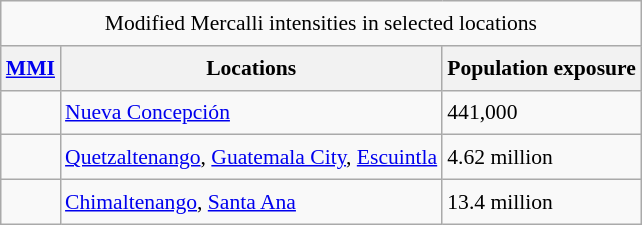<table class="wikitable" style="font-size:90%; line-height:1.6em">
<tr>
<td colspan="3" style="text-align: center;">Modified Mercalli intensities in selected locations</td>
</tr>
<tr>
<th><a href='#'>MMI</a></th>
<th>Locations</th>
<th>Population exposure</th>
</tr>
<tr>
<td></td>
<td><a href='#'>Nueva Concepción</a></td>
<td>441,000</td>
</tr>
<tr>
<td></td>
<td><a href='#'>Quetzaltenango</a>, <a href='#'>Guatemala City</a>, <a href='#'>Escuintla</a></td>
<td>4.62 million</td>
</tr>
<tr>
<td></td>
<td><a href='#'>Chimaltenango</a>, <a href='#'>Santa Ana</a></td>
<td>13.4 million</td>
</tr>
</table>
